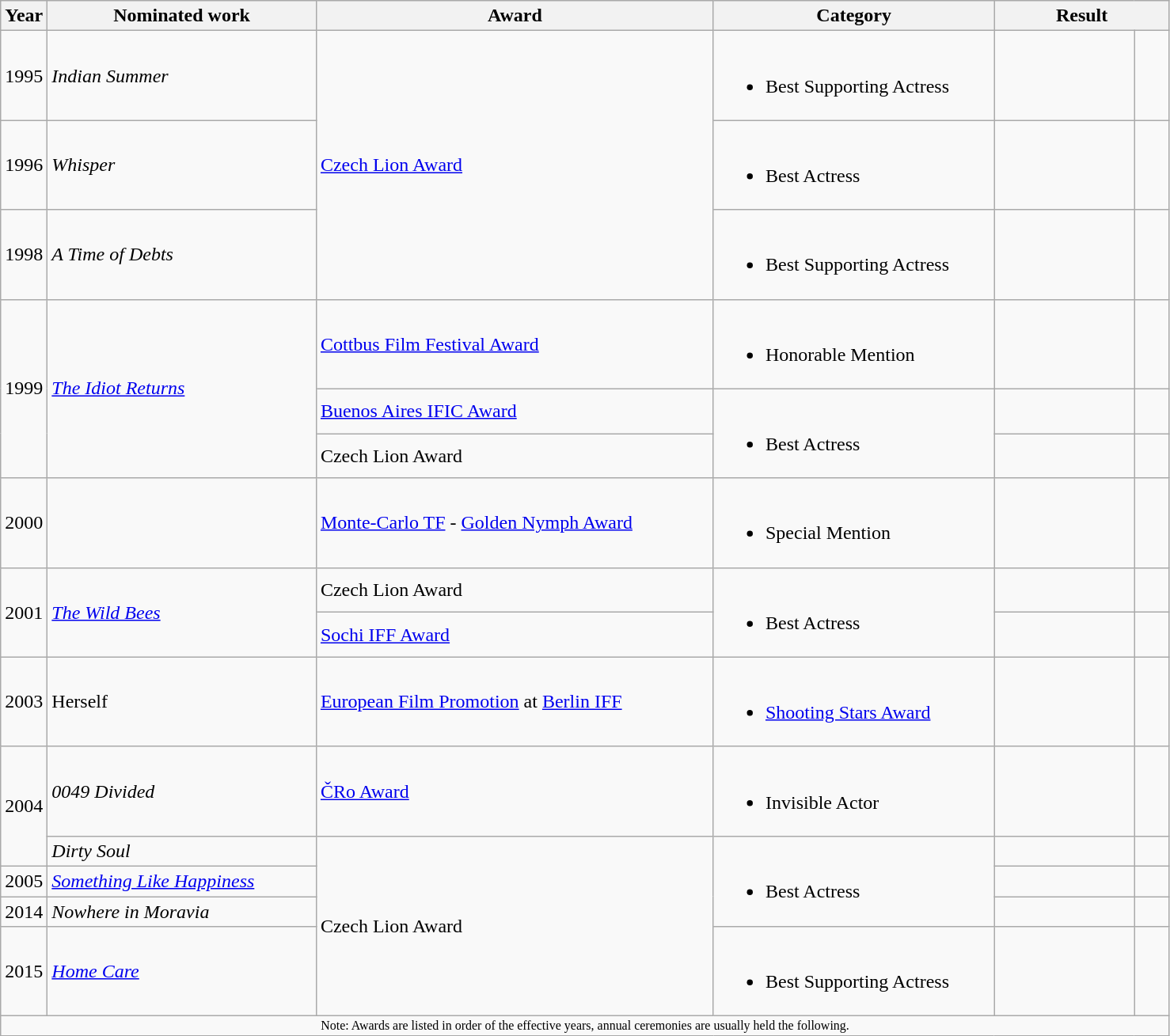<table class=wikitable>
<tr>
<th width=4%>Year</th>
<th width=23%>Nominated work</th>
<th width=34%>Award</th>
<th width=24%>Category</th>
<th width=15% colspan=2>Result</th>
</tr>
<tr>
<td align=center>1995</td>
<td><em>Indian Summer</em></td>
<td rowspan=3><a href='#'>Czech Lion Award</a></td>
<td><br><ul><li>Best Supporting Actress</li></ul></td>
<td></td>
<td width=3% align=center></td>
</tr>
<tr>
<td align=center>1996</td>
<td><em>Whisper</em></td>
<td><br><ul><li>Best Actress</li></ul></td>
<td></td>
<td width=3% align=center></td>
</tr>
<tr>
<td align=center>1998</td>
<td><em>A Time of Debts</em></td>
<td><br><ul><li>Best Supporting Actress</li></ul></td>
<td></td>
<td width=3% align=center></td>
</tr>
<tr>
<td align=center rowspan=3>1999</td>
<td rowspan=3><em><a href='#'>The Idiot Returns</a></em></td>
<td><a href='#'>Cottbus Film Festival Award</a></td>
<td><br><ul><li>Honorable Mention</li></ul></td>
<td></td>
<td width=3% align=center></td>
</tr>
<tr>
<td><a href='#'>Buenos Aires IFIC Award</a></td>
<td rowspan=2><br><ul><li>Best Actress</li></ul></td>
<td></td>
<td width=3% align=center></td>
</tr>
<tr>
<td>Czech Lion Award</td>
<td></td>
<td width=3% align=center></td>
</tr>
<tr>
<td align=center>2000</td>
<td><em></em></td>
<td><a href='#'>Monte-Carlo TF</a> - <a href='#'>Golden Nymph Award</a></td>
<td><br><ul><li>Special Mention</li></ul></td>
<td></td>
<td width=3% align=center></td>
</tr>
<tr>
<td align=center rowspan=2>2001</td>
<td rowspan=2><em><a href='#'>The Wild Bees</a></em></td>
<td>Czech Lion Award</td>
<td rowspan=2><br><ul><li>Best Actress</li></ul></td>
<td></td>
<td width=3% align=center></td>
</tr>
<tr>
<td><a href='#'>Sochi IFF Award</a></td>
<td></td>
<td width=3% align=center></td>
</tr>
<tr>
<td align=center>2003</td>
<td>Herself</td>
<td><a href='#'>European Film Promotion</a> at <a href='#'>Berlin IFF</a></td>
<td><br><ul><li><a href='#'>Shooting Stars Award</a></li></ul></td>
<td></td>
<td width=3% align=center></td>
</tr>
<tr>
<td align=center rowspan=2>2004</td>
<td><em>0049 Divided</em></td>
<td><a href='#'>ČRo Award</a></td>
<td><br><ul><li>Invisible Actor</li></ul></td>
<td></td>
<td width=3% align=center></td>
</tr>
<tr>
<td><em>Dirty Soul</em></td>
<td rowspan=4>Czech Lion Award</td>
<td rowspan=3><br><ul><li>Best Actress</li></ul></td>
<td></td>
<td width=3% align=center></td>
</tr>
<tr>
<td align=center>2005</td>
<td><em><a href='#'>Something Like Happiness</a></em></td>
<td></td>
<td width=3% align=center></td>
</tr>
<tr>
<td align=center>2014</td>
<td><em>Nowhere in Moravia</em></td>
<td></td>
<td width=3% align=center></td>
</tr>
<tr>
<td align=center>2015</td>
<td align=left><em><a href='#'>Home Care</a></em></td>
<td><br><ul><li>Best Supporting Actress</li></ul></td>
<td></td>
<td></td>
</tr>
<tr>
<td colspan=6 width=100% style="font-size:8pt" align="center">Note: Awards are listed in order of the effective years, annual ceremonies are usually held the following.</td>
</tr>
</table>
